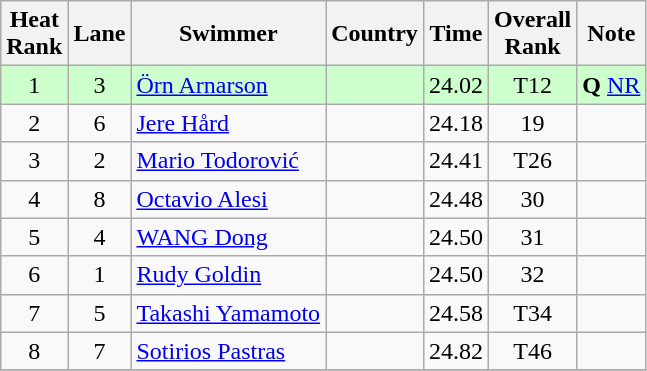<table class="wikitable" style="text-align:center">
<tr>
<th>Heat <br>Rank</th>
<th>Lane</th>
<th>Swimmer</th>
<th>Country</th>
<th>Time</th>
<th>Overall<br>Rank</th>
<th>Note</th>
</tr>
<tr bgcolor=#ccffcc>
<td>1</td>
<td>3</td>
<td align=left><a href='#'>Örn Arnarson</a></td>
<td align=left></td>
<td>24.02</td>
<td>T12</td>
<td><strong>Q</strong> <a href='#'>NR</a></td>
</tr>
<tr>
<td>2</td>
<td>6</td>
<td align=left><a href='#'>Jere Hård</a></td>
<td align=left></td>
<td>24.18</td>
<td>19</td>
<td></td>
</tr>
<tr>
<td>3</td>
<td>2</td>
<td align=left><a href='#'>Mario Todorović</a></td>
<td align=left></td>
<td>24.41</td>
<td>T26</td>
<td></td>
</tr>
<tr>
<td>4</td>
<td>8</td>
<td align=left><a href='#'>Octavio Alesi</a></td>
<td align=left></td>
<td>24.48</td>
<td>30</td>
<td></td>
</tr>
<tr>
<td>5</td>
<td>4</td>
<td align=left><a href='#'>WANG Dong</a></td>
<td align=left></td>
<td>24.50</td>
<td>31</td>
<td></td>
</tr>
<tr>
<td>6</td>
<td>1</td>
<td align=left><a href='#'>Rudy Goldin</a></td>
<td align=left></td>
<td>24.50</td>
<td>32</td>
<td></td>
</tr>
<tr>
<td>7</td>
<td>5</td>
<td align=left><a href='#'>Takashi Yamamoto</a></td>
<td align=left></td>
<td>24.58</td>
<td>T34</td>
<td></td>
</tr>
<tr>
<td>8</td>
<td>7</td>
<td align=left><a href='#'>Sotirios Pastras</a></td>
<td align=left></td>
<td>24.82</td>
<td>T46</td>
<td></td>
</tr>
<tr>
</tr>
</table>
